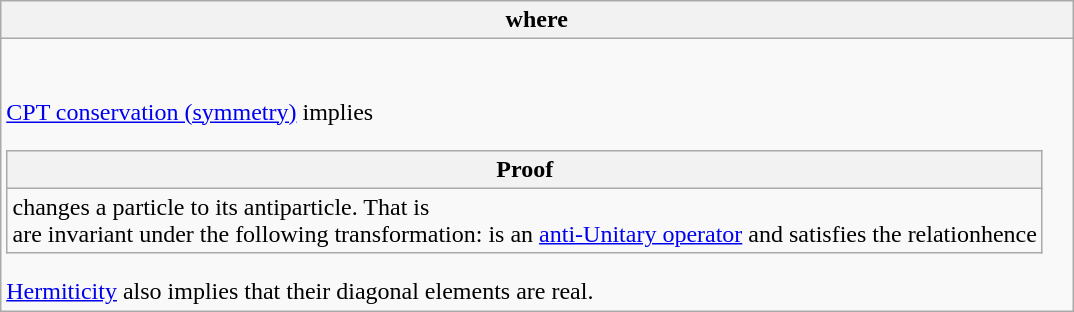<table class="wikitable collapsible collapsed">
<tr>
<th>where</th>
</tr>
<tr>
<td><br><br><a href='#'>CPT conservation (symmetry)</a> implies<table class="wikitable collapsible collapsed">
<tr>
<th>Proof</th>
</tr>
<tr>
<td> changes a particle to its antiparticle. That is<br> are invariant under the following transformation: is an <a href='#'>anti-Unitary operator</a> and satisfies the relationhence</td>
</tr>
</table>
<a href='#'>Hermiticity</a> also implies that their diagonal elements are real.</td>
</tr>
</table>
